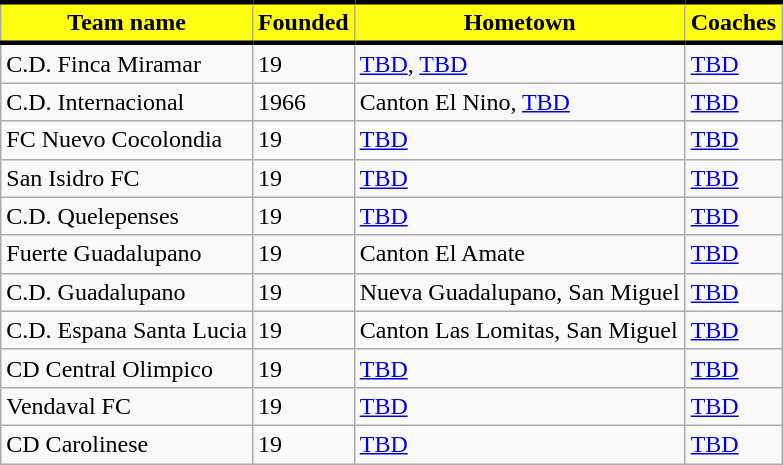<table class="wikitable">
<tr>
<th style="background:#FFFF10; color:black; border-top:black 3px solid; border-bottom:black 3px solid;">Team name</th>
<th style="background:#FFFF10; color:black; border-top:black 3px solid; border-bottom:black 3px solid;">Founded</th>
<th style="background:#FFFF10; color:black; border-top:black 3px solid; border-bottom:black 3px solid;">Hometown</th>
<th style="background:#FFFF10; color:black; border-top:black 3px solid; border-bottom:black 3px solid;">Coaches</th>
</tr>
<tr>
<td>C.D. Finca Miramar</td>
<td>19</td>
<td> <a href='#'>TBD</a>, <a href='#'>TBD</a></td>
<td> <a href='#'>TBD</a></td>
</tr>
<tr>
<td>C.D. Internacional</td>
<td>1966</td>
<td> Canton El Nino, <a href='#'>TBD</a></td>
<td> <a href='#'>TBD</a></td>
</tr>
<tr>
<td>FC Nuevo Cocolondia</td>
<td>19</td>
<td> <a href='#'>TBD</a></td>
<td> <a href='#'>TBD</a></td>
</tr>
<tr>
<td>San Isidro FC</td>
<td>19</td>
<td> <a href='#'>TBD</a></td>
<td> <a href='#'>TBD</a></td>
</tr>
<tr>
<td>C.D. Quelepenses</td>
<td>19</td>
<td> <a href='#'>TBD</a></td>
<td> <a href='#'>TBD</a></td>
</tr>
<tr>
<td>Fuerte Guadalupano</td>
<td>19</td>
<td> Canton El Amate</td>
<td> <a href='#'>TBD</a></td>
</tr>
<tr>
<td>C.D. Guadalupano</td>
<td>19</td>
<td> Nueva Guadalupano, San Miguel</td>
<td> <a href='#'>TBD</a></td>
</tr>
<tr>
<td>C.D. Espana Santa Lucia</td>
<td>19</td>
<td> Canton Las Lomitas, San Miguel</td>
<td> <a href='#'>TBD</a></td>
</tr>
<tr>
<td>CD Central Olimpico</td>
<td>19</td>
<td> <a href='#'>TBD</a></td>
<td> <a href='#'>TBD</a></td>
</tr>
<tr>
<td>Vendaval FC</td>
<td>19</td>
<td> <a href='#'>TBD</a></td>
<td> <a href='#'>TBD</a></td>
</tr>
<tr>
<td>CD Carolinese</td>
<td>19</td>
<td> <a href='#'>TBD</a></td>
<td> <a href='#'>TBD</a></td>
</tr>
</table>
